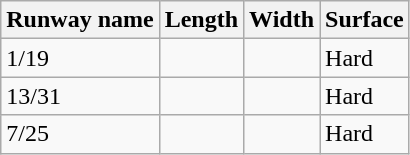<table class="wikitable">
<tr>
<th>Runway name</th>
<th>Length</th>
<th>Width</th>
<th>Surface</th>
</tr>
<tr>
<td>1/19</td>
<td></td>
<td></td>
<td>Hard</td>
</tr>
<tr>
<td>13/31</td>
<td></td>
<td></td>
<td>Hard</td>
</tr>
<tr>
<td>7/25</td>
<td></td>
<td></td>
<td>Hard</td>
</tr>
</table>
